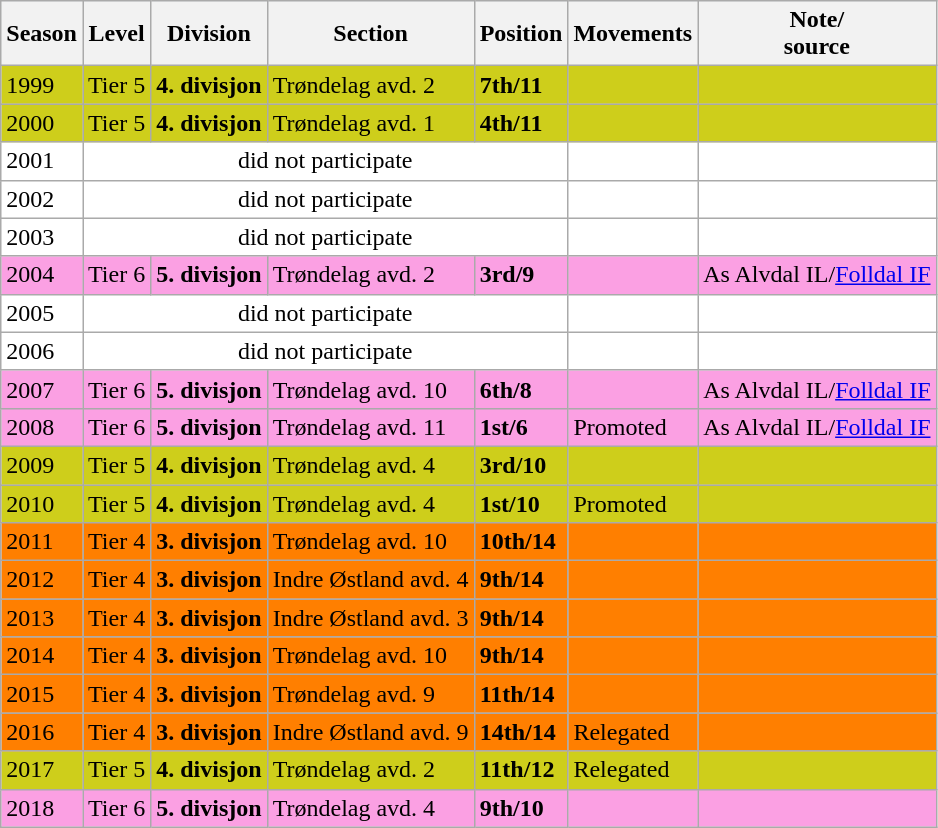<table class="wikitable">
<tr style="background:#f0f6fa;">
<th>Season</th>
<th>Level</th>
<th>Division</th>
<th>Section</th>
<th>Position</th>
<th>Movements</th>
<th>Note/<br>source</th>
</tr>
<tr>
<td style="background:#CECE1B;">1999</td>
<td style="background:#CECE1B;">Tier 5</td>
<td style="background:#CECE1B;"><strong>4. divisjon</strong></td>
<td style="background:#CECE1B;">Trøndelag avd. 2</td>
<td style="background:#CECE1B;"><strong>7th/11</strong></td>
<td style="background:#CECE1B;"></td>
<td style="background:#CECE1B;"></td>
</tr>
<tr>
<td style="background:#CECE1B;">2000</td>
<td style="background:#CECE1B;">Tier 5</td>
<td style="background:#CECE1B;"><strong>4. divisjon</strong></td>
<td style="background:#CECE1B;">Trøndelag avd. 1</td>
<td style="background:#CECE1B;"><strong>4th/11</strong></td>
<td style="background:#CECE1B;"></td>
<td style="background:#CECE1B;"></td>
</tr>
<tr>
<td style="background:#FFFFFF;">2001</td>
<td style="background:#FFFFFF;" colspan="4" align="center">did not participate</td>
<td style="background:#FFFFFF;"></td>
<td style="background:#FFFFFF;"></td>
</tr>
<tr>
<td style="background:#FFFFFF;">2002</td>
<td style="background:#FFFFFF;" colspan="4" align="center">did not participate</td>
<td style="background:#FFFFFF;"></td>
<td style="background:#FFFFFF;"></td>
</tr>
<tr>
<td style="background:#FFFFFF;">2003</td>
<td style="background:#FFFFFF;" colspan="4" align="center">did not participate</td>
<td style="background:#FFFFFF;"></td>
<td style="background:#FFFFFF;"></td>
</tr>
<tr>
<td style="background:#FBA0E3;">2004</td>
<td style="background:#FBA0E3;">Tier 6</td>
<td style="background:#FBA0E3;"><strong>5. divisjon</strong></td>
<td style="background:#FBA0E3;">Trøndelag avd. 2</td>
<td style="background:#FBA0E3;"><strong>3rd/9</strong></td>
<td style="background:#FBA0E3;"></td>
<td style="background:#FBA0E3;">As Alvdal IL/<a href='#'>Folldal IF</a></td>
</tr>
<tr>
<td style="background:#FFFFFF;">2005</td>
<td style="background:#FFFFFF;" colspan="4" align="center">did not participate</td>
<td style="background:#FFFFFF;"></td>
<td style="background:#FFFFFF;"></td>
</tr>
<tr>
<td style="background:#FFFFFF;">2006</td>
<td style="background:#FFFFFF;" colspan="4" align="center">did not participate</td>
<td style="background:#FFFFFF;"></td>
<td style="background:#FFFFFF;"></td>
</tr>
<tr>
<td style="background:#FBA0E3;">2007</td>
<td style="background:#FBA0E3;">Tier 6</td>
<td style="background:#FBA0E3;"><strong>5. divisjon</strong></td>
<td style="background:#FBA0E3;">Trøndelag avd. 10</td>
<td style="background:#FBA0E3;"><strong>6th/8</strong></td>
<td style="background:#FBA0E3;"></td>
<td style="background:#FBA0E3;">As Alvdal IL/<a href='#'>Folldal IF</a></td>
</tr>
<tr>
<td style="background:#FBA0E3;">2008</td>
<td style="background:#FBA0E3;">Tier 6</td>
<td style="background:#FBA0E3;"><strong>5. divisjon</strong></td>
<td style="background:#FBA0E3;">Trøndelag avd. 11</td>
<td style="background:#FBA0E3;"><strong>1st/6</strong></td>
<td style="background:#FBA0E3;">Promoted</td>
<td style="background:#FBA0E3;">As Alvdal IL/<a href='#'>Folldal IF</a></td>
</tr>
<tr>
<td style="background:#CECE1B;">2009</td>
<td style="background:#CECE1B;">Tier 5</td>
<td style="background:#CECE1B;"><strong>4. divisjon</strong></td>
<td style="background:#CECE1B;">Trøndelag avd. 4</td>
<td style="background:#CECE1B;"><strong>3rd/10</strong></td>
<td style="background:#CECE1B;"></td>
<td style="background:#CECE1B;"></td>
</tr>
<tr>
<td style="background:#CECE1B;">2010</td>
<td style="background:#CECE1B;">Tier 5</td>
<td style="background:#CECE1B;"><strong>4. divisjon</strong></td>
<td style="background:#CECE1B;">Trøndelag avd. 4</td>
<td style="background:#CECE1B;"><strong>1st/10</strong></td>
<td style="background:#CECE1B;">Promoted</td>
<td style="background:#CECE1B;"></td>
</tr>
<tr>
<td style="background:#FF7F00;">2011</td>
<td style="background:#FF7F00;">Tier 4</td>
<td style="background:#FF7F00;"><strong>3. divisjon</strong></td>
<td style="background:#FF7F00;">Trøndelag avd. 10</td>
<td style="background:#FF7F00;"><strong>10th/14</strong></td>
<td style="background:#FF7F00;"></td>
<td style="background:#FF7F00;"></td>
</tr>
<tr>
<td style="background:#FF7F00;">2012</td>
<td style="background:#FF7F00;">Tier 4</td>
<td style="background:#FF7F00;"><strong>3. divisjon</strong></td>
<td style="background:#FF7F00;">Indre Østland avd. 4</td>
<td style="background:#FF7F00;"><strong>9th/14</strong></td>
<td style="background:#FF7F00;"></td>
<td style="background:#FF7F00;"></td>
</tr>
<tr>
<td style="background:#FF7F00;">2013</td>
<td style="background:#FF7F00;">Tier 4</td>
<td style="background:#FF7F00;"><strong>3. divisjon</strong></td>
<td style="background:#FF7F00;">Indre Østland avd. 3</td>
<td style="background:#FF7F00;"><strong>9th/14</strong></td>
<td style="background:#FF7F00;"></td>
<td style="background:#FF7F00;"></td>
</tr>
<tr>
<td style="background:#FF7F00;">2014</td>
<td style="background:#FF7F00;">Tier 4</td>
<td style="background:#FF7F00;"><strong>3. divisjon</strong></td>
<td style="background:#FF7F00;">Trøndelag avd. 10</td>
<td style="background:#FF7F00;"><strong>9th/14</strong></td>
<td style="background:#FF7F00;"></td>
<td style="background:#FF7F00;"></td>
</tr>
<tr>
<td style="background:#FF7F00;">2015</td>
<td style="background:#FF7F00;">Tier 4</td>
<td style="background:#FF7F00;"><strong>3. divisjon</strong></td>
<td style="background:#FF7F00;">Trøndelag avd. 9</td>
<td style="background:#FF7F00;"><strong>11th/14</strong></td>
<td style="background:#FF7F00;"></td>
<td style="background:#FF7F00;"></td>
</tr>
<tr>
<td style="background:#FF7F00;">2016</td>
<td style="background:#FF7F00;">Tier 4</td>
<td style="background:#FF7F00;"><strong>3. divisjon</strong></td>
<td style="background:#FF7F00;">Indre Østland avd. 9</td>
<td style="background:#FF7F00;"><strong>14th/14</strong></td>
<td style="background:#FF7F00;">Relegated</td>
<td style="background:#FF7F00;"></td>
</tr>
<tr>
<td style="background:#CECE1B;">2017</td>
<td style="background:#CECE1B;">Tier 5</td>
<td style="background:#CECE1B;"><strong>4. divisjon</strong></td>
<td style="background:#CECE1B;">Trøndelag avd. 2</td>
<td style="background:#CECE1B;"><strong>11th/12</strong></td>
<td style="background:#CECE1B;">Relegated</td>
<td style="background:#CECE1B;"></td>
</tr>
<tr>
<td style="background:#FBA0E3;">2018</td>
<td style="background:#FBA0E3;">Tier 6</td>
<td style="background:#FBA0E3;"><strong>5. divisjon</strong></td>
<td style="background:#FBA0E3;">Trøndelag avd. 4</td>
<td style="background:#FBA0E3;"><strong>9th/10</strong></td>
<td style="background:#FBA0E3;"></td>
<td style="background:#FBA0E3;"></td>
</tr>
</table>
